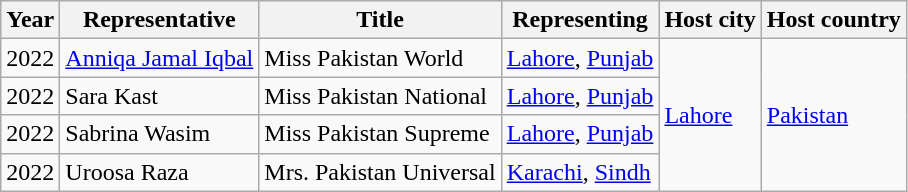<table class="wikitable">
<tr>
<th>Year</th>
<th>Representative</th>
<th>Title</th>
<th>Representing</th>
<th>Host city</th>
<th>Host country</th>
</tr>
<tr>
<td>2022</td>
<td><a href='#'>Anniqa Jamal Iqbal</a></td>
<td>Miss Pakistan World</td>
<td><a href='#'>Lahore</a>, <a href='#'>Punjab</a></td>
<td rowspan=4><a href='#'>Lahore</a></td>
<td rowspan=4><a href='#'>Pakistan</a></td>
</tr>
<tr>
<td>2022</td>
<td>Sara Kast </td>
<td>Miss Pakistan National</td>
<td><a href='#'>Lahore</a>, <a href='#'>Punjab</a></td>
</tr>
<tr>
<td>2022</td>
<td>Sabrina Wasim</td>
<td>Miss Pakistan Supreme</td>
<td><a href='#'>Lahore</a>, <a href='#'>Punjab</a></td>
</tr>
<tr>
<td>2022</td>
<td>Uroosa Raza</td>
<td>Mrs. Pakistan Universal</td>
<td><a href='#'>Karachi</a>, <a href='#'>Sindh</a></td>
</tr>
</table>
